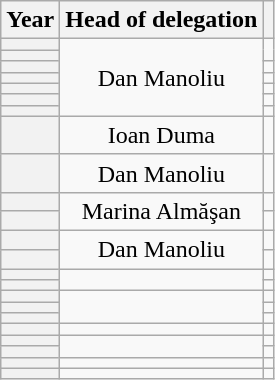<table class="wikitable plainrowheaders" style="text-align:center">
<tr>
<th scope="col">Year</th>
<th scope="col">Head of delegation</th>
<th scope="col"></th>
</tr>
<tr>
<th scope="row" style="text-align:center;"></th>
<td rowspan="7">Dan Manoliu</td>
<td rowspan="2" align="center"></td>
</tr>
<tr>
<th scope="row" style="text-align:center;"></th>
</tr>
<tr>
<th scope="row" style="text-align:center;"></th>
<td align="center"></td>
</tr>
<tr>
<th scope="row" style="text-align:center;"></th>
<td align="center"></td>
</tr>
<tr>
<th scope="row" style="text-align:center;"></th>
<td align="center"></td>
</tr>
<tr>
<th scope="row" style="text-align:center;"></th>
<td align="center"></td>
</tr>
<tr>
<th scope="row" style="text-align:center;"></th>
<td align="center"></td>
</tr>
<tr>
<th scope="row" style="text-align:center;"></th>
<td>Ioan Duma</td>
<td align="center"></td>
</tr>
<tr>
<th scope="row" style="text-align:center;"></th>
<td>Dan Manoliu</td>
<td align="center"></td>
</tr>
<tr>
<th scope="row" style="text-align:center;"></th>
<td rowspan="2">Marina Almăşan</td>
<td align="center"></td>
</tr>
<tr>
<th scope="row" style="text-align:center;"></th>
<td align="center"></td>
</tr>
<tr>
<th scope="row" style="text-align:center;"></th>
<td rowspan="2">Dan Manoliu</td>
<td align="center"></td>
</tr>
<tr>
<th scope="row" style="text-align:center;"></th>
<td align="center"></td>
</tr>
<tr>
<th scope="row" style="text-align:center;"></th>
<td rowspan="2"></td>
<td align="center"></td>
</tr>
<tr>
<th scope="row" style="text-align:center;"></th>
<td align="center"></td>
</tr>
<tr>
<th scope="row" style="text-align:center;"></th>
<td rowspan="3"></td>
<td align="center"></td>
</tr>
<tr>
<th scope="row" style="text-align:center;"></th>
<td align="center"></td>
</tr>
<tr>
<th scope="row" style="text-align:center;"></th>
<td align="center"></td>
</tr>
<tr>
<th scope="row" style="text-align:center;"></th>
<td></td>
<td align="center"></td>
</tr>
<tr>
<th scope="row" style="text-align:center;"></th>
<td rowspan="2"></td>
<td align="center"></td>
</tr>
<tr>
<th scope="row" style="text-align:center;"></th>
<td align="center"></td>
</tr>
<tr>
<th scope="row" style="text-align:center;"></th>
<td></td>
<td align="center"></td>
</tr>
<tr>
<th scope="row" style="text-align:center;"></th>
<td></td>
<td align="center"></td>
</tr>
</table>
